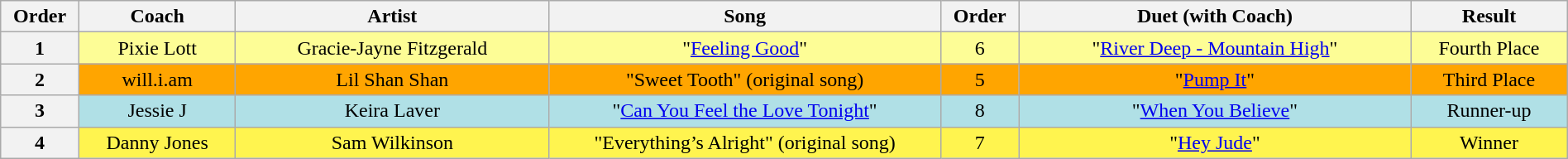<table class="wikitable" style="text-align:center; width:100%;">
<tr>
<th style="width:05%;">Order</th>
<th style="width:10%;">Coach</th>
<th style="width:20%;">Artist</th>
<th style="width:25%;">Song</th>
<th style="width:05%;">Order</th>
<th style="width:25%;">Duet (with Coach)</th>
<th style="width:10%;">Result</th>
</tr>
<tr>
<th scope=col>1</th>
<td style="background:#FDFD96;text-align:center;">Pixie Lott</td>
<td style="background:#FDFD96;text-align:center;">Gracie-Jayne Fitzgerald</td>
<td style="background:#FDFD96;text-align:center;">"<a href='#'>Feeling Good</a>"</td>
<td style="background:#FDFD96;text-align:center;">6</td>
<td style="background:#FDFD96;text-align:center;">"<a href='#'>River Deep - Mountain High</a>"</td>
<td style="background:#FDFD96;text-align:center;">Fourth Place</td>
</tr>
<tr>
<th scope=col>2</th>
<td style="background:orange;text-align:center;">will.i.am</td>
<td style="background:orange;text-align:center;">Lil Shan Shan</td>
<td style="background:orange;text-align:center;">"Sweet Tooth" (original song)</td>
<td style="background:orange;text-align:center;">5</td>
<td style="background:orange;text-align:center;">"<a href='#'>Pump It</a>"</td>
<td style="background:orange; text-align:center;">Third Place</td>
</tr>
<tr>
<th scope=col>3</th>
<td style="background:#B0E0E6;text-align:center;">Jessie J</td>
<td style="background:#B0E0E6;text-align:center;">Keira Laver</td>
<td style="background:#B0E0E6;text-align:center;">"<a href='#'>Can You Feel the Love Tonight</a>"</td>
<td style="background:#B0E0E6;text-align:center;">8</td>
<td style="background:#B0E0E6;text-align:center;">"<a href='#'>When You Believe</a>"</td>
<td style="background:#B0E0E6;text-align:center;">Runner-up</td>
</tr>
<tr>
<th scope=col>4</th>
<td style="background:#FFF44F;text-align:center;">Danny Jones</td>
<td style="background:#FFF44F;text-align:center;">Sam Wilkinson</td>
<td style="background:#FFF44F;text-align:center;">"Everything’s Alright" (original song)</td>
<td style="background:#FFF44F;text-align:center;">7</td>
<td style="background:#FFF44F;text-align:center;">"<a href='#'>Hey Jude</a>"</td>
<td style="background:#FFF44F;text-align:center;">Winner</td>
</tr>
</table>
